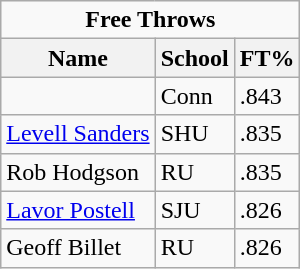<table class="wikitable">
<tr>
<td colspan=3 style="text-align:center;"><strong>Free Throws</strong></td>
</tr>
<tr>
<th>Name</th>
<th>School</th>
<th>FT%</th>
</tr>
<tr>
<td></td>
<td>Conn</td>
<td>.843</td>
</tr>
<tr>
<td><a href='#'>Levell Sanders</a></td>
<td>SHU</td>
<td>.835</td>
</tr>
<tr>
<td>Rob Hodgson</td>
<td>RU</td>
<td>.835</td>
</tr>
<tr>
<td><a href='#'>Lavor Postell</a></td>
<td>SJU</td>
<td>.826</td>
</tr>
<tr>
<td>Geoff Billet</td>
<td>RU</td>
<td>.826</td>
</tr>
</table>
